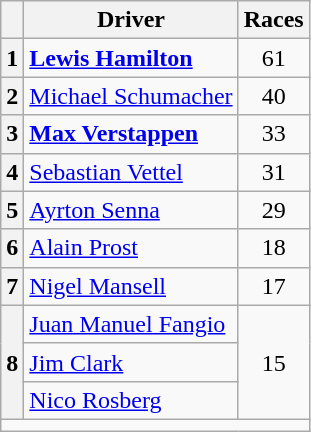<table class="wikitable" style="text-align:center">
<tr>
<th></th>
<th>Driver</th>
<th>Races</th>
</tr>
<tr>
<th>1</th>
<td align=left> <strong><a href='#'>Lewis Hamilton</a></strong></td>
<td>61</td>
</tr>
<tr>
<th>2</th>
<td align=left> <a href='#'>Michael Schumacher</a></td>
<td>40</td>
</tr>
<tr>
<th>3</th>
<td align=left> <strong><a href='#'>Max Verstappen</a></strong></td>
<td>33</td>
</tr>
<tr>
<th>4</th>
<td align=left> <a href='#'>Sebastian Vettel</a></td>
<td>31</td>
</tr>
<tr>
<th>5</th>
<td align=left> <a href='#'>Ayrton Senna</a></td>
<td>29</td>
</tr>
<tr>
<th>6</th>
<td align=left> <a href='#'>Alain Prost</a></td>
<td>18</td>
</tr>
<tr>
<th>7</th>
<td align=left> <a href='#'>Nigel Mansell</a></td>
<td>17</td>
</tr>
<tr>
<th rowspan=3>8</th>
<td align=left> <a href='#'>Juan Manuel Fangio</a></td>
<td rowspan=3>15</td>
</tr>
<tr>
<td align=left> <a href='#'>Jim Clark</a></td>
</tr>
<tr>
<td align=left> <a href='#'>Nico Rosberg</a></td>
</tr>
<tr>
<td colspan=3></td>
</tr>
</table>
